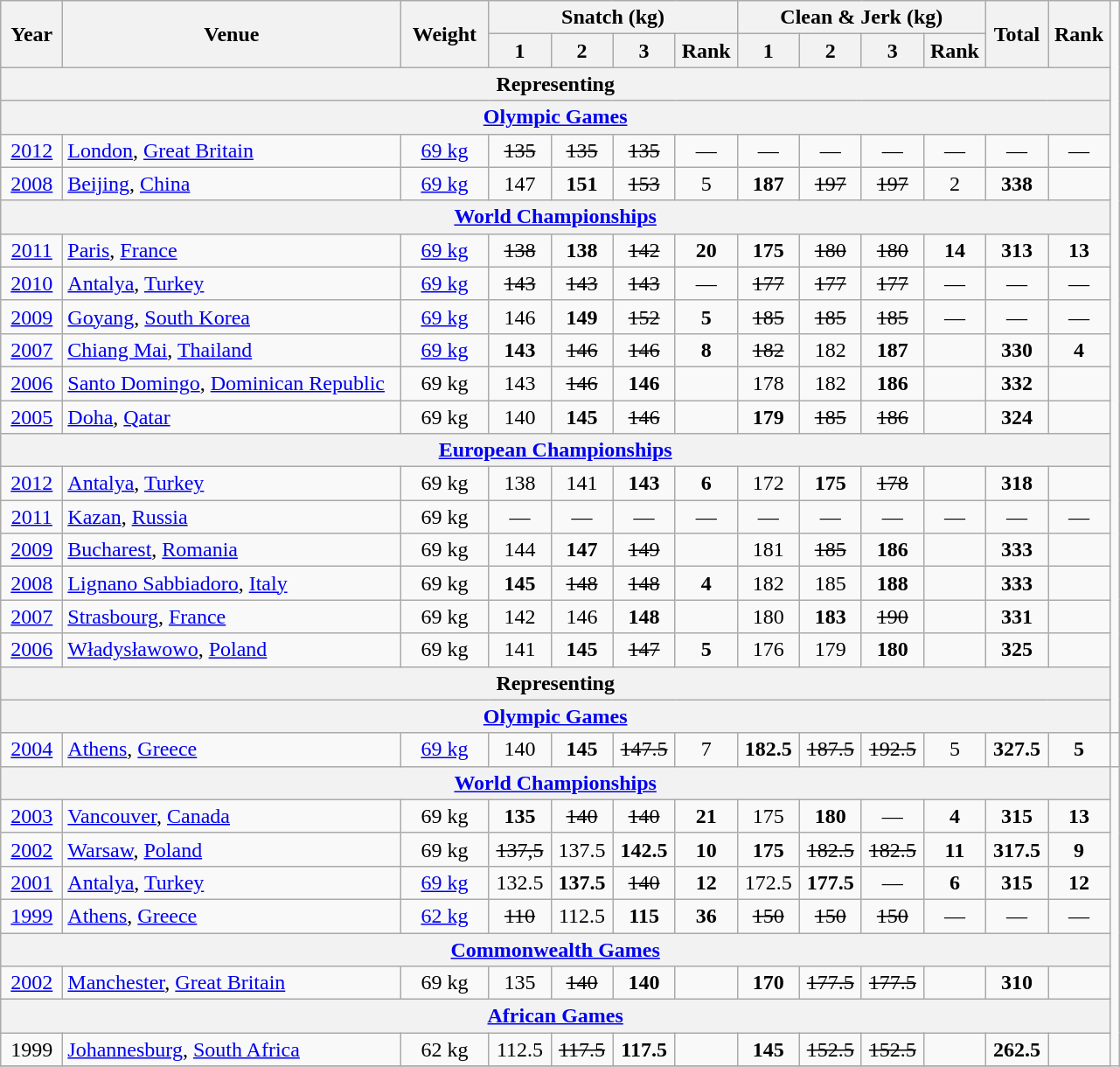<table class = "wikitable" style="text-align:center;">
<tr>
<th rowspan=2 width=40>Year</th>
<th rowspan=2 width=250>Venue</th>
<th rowspan=2 width=60>Weight</th>
<th colspan=4>Snatch (kg)</th>
<th colspan=4>Clean & Jerk (kg)</th>
<th rowspan=2 width=40>Total</th>
<th rowspan=2 width=40>Rank</th>
</tr>
<tr>
<th width=40>1</th>
<th width=40>2</th>
<th width=40>3</th>
<th width=40>Rank</th>
<th width=40>1</th>
<th width=40>2</th>
<th width=40>3</th>
<th width=40>Rank</th>
</tr>
<tr>
<th colspan=13>Representing </th>
</tr>
<tr>
<th colspan=13><a href='#'>Olympic Games</a></th>
</tr>
<tr>
<td><a href='#'>2012</a></td>
<td align=left> <a href='#'>London</a>, <a href='#'>Great Britain</a></td>
<td><a href='#'>69 kg</a></td>
<td><s>135</s></td>
<td><s>135</s></td>
<td><s>135</s></td>
<td>—</td>
<td>—</td>
<td>—</td>
<td>—</td>
<td>—</td>
<td>—</td>
<td>—</td>
</tr>
<tr>
<td><a href='#'>2008</a></td>
<td align=left> <a href='#'>Beijing</a>, <a href='#'>China</a></td>
<td><a href='#'>69 kg</a></td>
<td>147</td>
<td><strong>151</strong></td>
<td><s>153</s></td>
<td>5</td>
<td><strong>187</strong></td>
<td><s>197</s></td>
<td><s>197</s></td>
<td>2</td>
<td><strong>338</strong></td>
<td><strong></strong></td>
</tr>
<tr>
<th colspan=13><a href='#'>World Championships</a></th>
</tr>
<tr>
<td><a href='#'>2011</a></td>
<td align=left> <a href='#'>Paris</a>, <a href='#'>France</a></td>
<td><a href='#'>69 kg</a></td>
<td><s>138</s></td>
<td><strong>138</strong></td>
<td><s>142</s></td>
<td><strong>20</strong></td>
<td><strong>175</strong></td>
<td><s>180</s></td>
<td><s>180</s></td>
<td><strong>14</strong></td>
<td><strong>313</strong></td>
<td><strong>13</strong></td>
</tr>
<tr>
<td><a href='#'>2010</a></td>
<td align=left> <a href='#'>Antalya</a>, <a href='#'>Turkey</a></td>
<td><a href='#'>69 kg</a></td>
<td><s>143</s></td>
<td><s>143</s></td>
<td><s>143</s></td>
<td>—</td>
<td><s>177</s></td>
<td><s>177</s></td>
<td><s>177</s></td>
<td>—</td>
<td>—</td>
<td>—</td>
</tr>
<tr>
<td><a href='#'>2009</a></td>
<td align=left> <a href='#'>Goyang</a>, <a href='#'>South Korea</a></td>
<td><a href='#'>69 kg</a></td>
<td>146</td>
<td><strong>149</strong></td>
<td><s>152</s></td>
<td><strong>5</strong></td>
<td><s>185</s></td>
<td><s>185</s></td>
<td><s>185</s></td>
<td>—</td>
<td>—</td>
<td>—</td>
</tr>
<tr>
<td><a href='#'>2007</a></td>
<td align=left> <a href='#'>Chiang Mai</a>, <a href='#'>Thailand</a></td>
<td><a href='#'>69 kg</a></td>
<td><strong>143</strong></td>
<td><s>146</s></td>
<td><s>146</s></td>
<td><strong>8</strong></td>
<td><s>182</s></td>
<td>182</td>
<td><strong>187</strong></td>
<td><strong></strong></td>
<td><strong>330</strong></td>
<td><strong>4</strong></td>
</tr>
<tr>
<td><a href='#'>2006</a></td>
<td align=left> <a href='#'>Santo Domingo</a>, <a href='#'>Dominican Republic</a></td>
<td>69 kg</td>
<td>143</td>
<td><s>146</s></td>
<td><strong>146</strong></td>
<td><strong></strong></td>
<td>178</td>
<td>182</td>
<td><strong>186</strong></td>
<td><strong></strong></td>
<td><strong>332</strong></td>
<td><strong></strong></td>
</tr>
<tr>
<td><a href='#'>2005</a></td>
<td align=left> <a href='#'>Doha</a>, <a href='#'>Qatar</a></td>
<td>69 kg</td>
<td>140</td>
<td><strong>145</strong></td>
<td><s>146</s></td>
<td><strong></strong></td>
<td><strong>179</strong></td>
<td><s>185</s></td>
<td><s>186</s></td>
<td><strong></strong></td>
<td><strong>324</strong></td>
<td><strong></strong></td>
</tr>
<tr>
<th colspan=13><a href='#'>European Championships</a></th>
</tr>
<tr>
<td><a href='#'>2012</a></td>
<td align=left> <a href='#'>Antalya</a>, <a href='#'>Turkey</a></td>
<td>69 kg</td>
<td>138</td>
<td>141</td>
<td><strong>143</strong></td>
<td><strong>6</strong></td>
<td>172</td>
<td><strong>175</strong></td>
<td><s>178</s></td>
<td><strong></strong></td>
<td><strong>318</strong></td>
<td><strong></strong></td>
</tr>
<tr>
<td><a href='#'>2011</a></td>
<td align=left> <a href='#'>Kazan</a>, <a href='#'>Russia</a></td>
<td>69 kg</td>
<td>—</td>
<td>—</td>
<td>—</td>
<td>—</td>
<td>—</td>
<td>—</td>
<td>—</td>
<td>—</td>
<td>—</td>
<td>—</td>
</tr>
<tr>
<td><a href='#'>2009</a></td>
<td align=left> <a href='#'>Bucharest</a>, <a href='#'>Romania</a></td>
<td>69 kg</td>
<td>144</td>
<td><strong>147</strong></td>
<td><s>149</s></td>
<td><strong></strong></td>
<td>181</td>
<td><s>185</s></td>
<td><strong>186</strong></td>
<td><strong></strong></td>
<td><strong>333</strong></td>
<td><strong></strong></td>
</tr>
<tr>
<td><a href='#'>2008</a></td>
<td align=left> <a href='#'>Lignano Sabbiadoro</a>, <a href='#'>Italy</a></td>
<td>69 kg</td>
<td><strong>145</strong></td>
<td><s>148</s></td>
<td><s>148</s></td>
<td><strong>4</strong></td>
<td>182</td>
<td>185</td>
<td><strong>188</strong></td>
<td><strong></strong></td>
<td><strong>333</strong></td>
<td><strong></strong></td>
</tr>
<tr>
<td><a href='#'>2007</a></td>
<td align=left> <a href='#'>Strasbourg</a>, <a href='#'>France</a></td>
<td>69 kg</td>
<td>142</td>
<td>146</td>
<td><strong>148</strong></td>
<td><strong></strong></td>
<td>180</td>
<td><strong>183</strong></td>
<td><s>190</s></td>
<td><strong></strong></td>
<td><strong>331</strong></td>
<td><strong></strong></td>
</tr>
<tr>
<td><a href='#'>2006</a></td>
<td align=left> <a href='#'>Władysławowo</a>, <a href='#'>Poland</a></td>
<td>69 kg</td>
<td>141</td>
<td><strong>145</strong></td>
<td><s>147</s></td>
<td><strong>5</strong></td>
<td>176</td>
<td>179</td>
<td><strong>180</strong></td>
<td><strong></strong></td>
<td><strong>325</strong></td>
<td><strong></strong></td>
</tr>
<tr>
<th colspan=13>Representing </th>
</tr>
<tr>
<th colspan=13><a href='#'>Olympic Games</a></th>
</tr>
<tr>
<td><a href='#'>2004</a></td>
<td align=left> <a href='#'>Athens</a>, <a href='#'>Greece</a></td>
<td><a href='#'>69 kg</a></td>
<td>140</td>
<td><strong>145</strong></td>
<td><s>147.5</s></td>
<td>7</td>
<td><strong>182.5</strong></td>
<td><s>187.5</s></td>
<td><s>192.5</s></td>
<td>5</td>
<td><strong>327.5</strong></td>
<td><strong>5</strong></td>
<td></td>
</tr>
<tr>
<th colspan=13><a href='#'>World Championships</a></th>
</tr>
<tr>
<td><a href='#'>2003</a></td>
<td align=left> <a href='#'>Vancouver</a>, <a href='#'>Canada</a></td>
<td>69 kg</td>
<td><strong>135</strong></td>
<td><s>140</s></td>
<td><s>140</s></td>
<td><strong>21</strong></td>
<td>175</td>
<td><strong>180</strong></td>
<td>—</td>
<td><strong>4</strong></td>
<td><strong>315</strong></td>
<td><strong>13</strong></td>
</tr>
<tr>
<td><a href='#'>2002</a></td>
<td align=left> <a href='#'>Warsaw</a>, <a href='#'>Poland</a></td>
<td>69 kg</td>
<td><s>137,5</s></td>
<td>137.5</td>
<td><strong>142.5</strong></td>
<td><strong>10</strong></td>
<td><strong>175</strong></td>
<td><s>182.5</s></td>
<td><s>182.5</s></td>
<td><strong>11</strong></td>
<td><strong>317.5</strong></td>
<td><strong>9</strong></td>
</tr>
<tr>
<td><a href='#'>2001</a></td>
<td align=left> <a href='#'>Antalya</a>, <a href='#'>Turkey</a></td>
<td><a href='#'>69 kg</a></td>
<td>132.5</td>
<td><strong>137.5</strong></td>
<td><s>140</s></td>
<td><strong>12</strong></td>
<td>172.5</td>
<td><strong>177.5</strong></td>
<td>—</td>
<td><strong>6</strong></td>
<td><strong>315</strong></td>
<td><strong>12</strong></td>
</tr>
<tr>
<td><a href='#'>1999</a></td>
<td align=left> <a href='#'>Athens</a>, <a href='#'>Greece</a></td>
<td><a href='#'>62 kg</a></td>
<td><s>110</s></td>
<td>112.5</td>
<td><strong>115</strong></td>
<td><strong>36</strong></td>
<td><s>150</s></td>
<td><s>150</s></td>
<td><s>150</s></td>
<td>—</td>
<td>—</td>
<td>—</td>
</tr>
<tr>
<th colspan=13><a href='#'>Commonwealth Games</a></th>
</tr>
<tr>
<td><a href='#'>2002</a></td>
<td align=left> <a href='#'>Manchester</a>, <a href='#'>Great Britain</a></td>
<td>69 kg</td>
<td>135</td>
<td><s>140</s></td>
<td><strong>140</strong></td>
<td><strong></strong></td>
<td><strong>170</strong></td>
<td><s>177.5</s></td>
<td><s>177.5</s></td>
<td><strong></strong></td>
<td><strong>310</strong></td>
<td><strong></strong></td>
</tr>
<tr>
<th colspan=13><a href='#'>African Games</a></th>
</tr>
<tr>
<td>1999</td>
<td align=left> <a href='#'>Johannesburg</a>, <a href='#'>South Africa</a></td>
<td>62 kg</td>
<td>112.5</td>
<td><s>117.5</s></td>
<td><strong>117.5</strong></td>
<td><strong></strong></td>
<td><strong>145</strong></td>
<td><s>152.5</s></td>
<td><s>152.5</s></td>
<td><strong></strong></td>
<td><strong>262.5</strong></td>
<td><strong></strong></td>
</tr>
<tr>
</tr>
</table>
